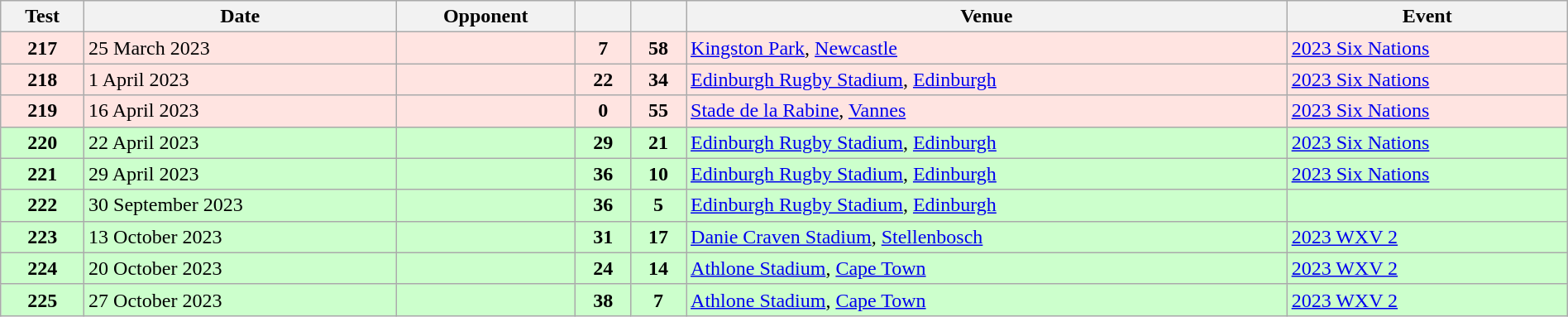<table class="wikitable sortable" style="width:100%">
<tr>
<th>Test</th>
<th>Date</th>
<th>Opponent</th>
<th></th>
<th></th>
<th>Venue</th>
<th>Event</th>
</tr>
<tr bgcolor="FFE4E1">
<td align="center"><strong>217</strong></td>
<td>25 March 2023</td>
<td></td>
<td align="center"><strong>7</strong></td>
<td align="center"><strong>58</strong></td>
<td><a href='#'>Kingston Park</a>, <a href='#'>Newcastle</a></td>
<td><a href='#'>2023 Six Nations</a></td>
</tr>
<tr bgcolor="FFE4E1">
<td align="center"><strong>218</strong></td>
<td>1 April 2023</td>
<td></td>
<td align="center"><strong>22</strong></td>
<td align="center"><strong>34</strong></td>
<td><a href='#'>Edinburgh Rugby Stadium</a>, <a href='#'>Edinburgh</a></td>
<td><a href='#'>2023 Six Nations</a></td>
</tr>
<tr bgcolor="FFE4E1">
<td align="center"><strong>219</strong></td>
<td>16 April 2023</td>
<td></td>
<td align="center"><strong>0</strong></td>
<td align="center"><strong>55</strong></td>
<td><a href='#'>Stade de la Rabine</a>, <a href='#'>Vannes</a></td>
<td><a href='#'>2023 Six Nations</a></td>
</tr>
<tr bgcolor="CCFFCC">
<td align="center"><strong>220</strong></td>
<td>22 April 2023</td>
<td></td>
<td align="center"><strong>29</strong></td>
<td align="center"><strong>21</strong></td>
<td><a href='#'>Edinburgh Rugby Stadium</a>, <a href='#'>Edinburgh</a></td>
<td><a href='#'>2023 Six Nations</a></td>
</tr>
<tr bgcolor="CCFFCC">
<td align="center"><strong>221</strong></td>
<td>29 April 2023</td>
<td></td>
<td align="center"><strong>36</strong></td>
<td align="center"><strong>10</strong></td>
<td><a href='#'>Edinburgh Rugby Stadium</a>, <a href='#'>Edinburgh</a></td>
<td><a href='#'>2023 Six Nations</a></td>
</tr>
<tr bgcolor="CCFFCC">
<td align="center"><strong>222</strong></td>
<td>30 September 2023</td>
<td></td>
<td align="center"><strong>36</strong></td>
<td align="center"><strong>5</strong></td>
<td><a href='#'>Edinburgh Rugby Stadium</a>, <a href='#'>Edinburgh</a></td>
<td></td>
</tr>
<tr bgcolor="CCFFCC">
<td align="center"><strong>223</strong></td>
<td>13 October 2023</td>
<td></td>
<td align="center"><strong>31</strong></td>
<td align="center"><strong>17</strong></td>
<td><a href='#'>Danie Craven Stadium</a>, <a href='#'>Stellenbosch</a></td>
<td><a href='#'>2023 WXV 2</a></td>
</tr>
<tr bgcolor="CCFFCC">
<td align="center"><strong>224</strong></td>
<td>20 October 2023</td>
<td></td>
<td align="center"><strong>24</strong></td>
<td align="center"><strong>14</strong></td>
<td><a href='#'>Athlone Stadium</a>, <a href='#'>Cape Town</a></td>
<td><a href='#'>2023 WXV 2</a></td>
</tr>
<tr bgcolor="CCFFCC">
<td align="center"><strong>225</strong></td>
<td>27 October 2023</td>
<td></td>
<td align="center"><strong>38</strong></td>
<td align="center"><strong>7</strong></td>
<td><a href='#'>Athlone Stadium</a>, <a href='#'>Cape Town</a></td>
<td><a href='#'>2023 WXV 2</a></td>
</tr>
</table>
